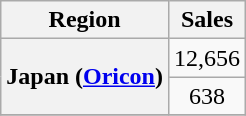<table class="wikitable plainrowheaders" style="text-align:center;">
<tr>
<th>Region</th>
<th>Sales</th>
</tr>
<tr>
<th scope=row rowspan="2">Japan (<a href='#'>Oricon</a>)</th>
<td>12,656 </td>
</tr>
<tr>
<td>638 </td>
</tr>
<tr>
</tr>
</table>
